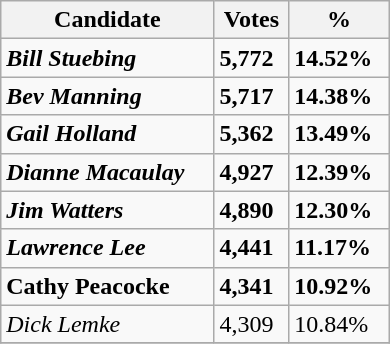<table class="wikitable" style="width:260px">
<tr>
<th>Candidate</th>
<th>Votes</th>
<th>%</th>
</tr>
<tr>
<td><strong><em>Bill Stuebing</em></strong></td>
<td><strong>5,772</strong></td>
<td><strong>14.52%</strong></td>
</tr>
<tr>
<td><strong><em>Bev Manning</em></strong></td>
<td><strong>5,717</strong></td>
<td><strong>14.38%</strong></td>
</tr>
<tr>
<td><strong><em>Gail Holland</em></strong></td>
<td><strong>5,362</strong></td>
<td><strong>13.49%</strong></td>
</tr>
<tr>
<td><strong><em>Dianne Macaulay</em></strong></td>
<td><strong>4,927</strong></td>
<td><strong>12.39%</strong></td>
</tr>
<tr>
<td><strong><em>Jim Watters</em></strong></td>
<td><strong>4,890</strong></td>
<td><strong>12.30%</strong></td>
</tr>
<tr>
<td><strong><em>Lawrence Lee</em></strong></td>
<td><strong>4,441</strong></td>
<td><strong>11.17%</strong></td>
</tr>
<tr>
<td><strong>Cathy Peacocke</strong></td>
<td><strong>4,341</strong></td>
<td><strong>10.92%</strong></td>
</tr>
<tr>
<td><em>Dick Lemke</em></td>
<td>4,309</td>
<td>10.84%</td>
</tr>
<tr>
</tr>
</table>
